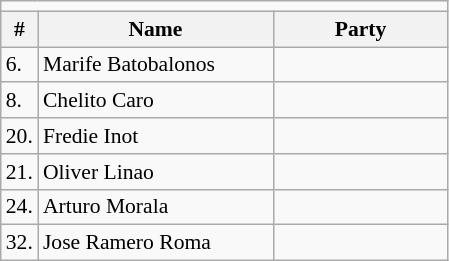<table class=wikitable style="font-size:90%">
<tr>
<td colspan=4 bgcolor=></td>
</tr>
<tr>
<th>#</th>
<th width=150px>Name</th>
<th colspan=2 width=110px>Party</th>
</tr>
<tr>
<td>6.</td>
<td>Marife Batobalonos</td>
<td></td>
</tr>
<tr>
<td>8.</td>
<td>Chelito Caro</td>
<td></td>
</tr>
<tr>
<td>20.</td>
<td>Fredie Inot</td>
<td></td>
</tr>
<tr>
<td>21.</td>
<td>Oliver Linao</td>
<td></td>
</tr>
<tr>
<td>24.</td>
<td>Arturo Morala</td>
<td></td>
</tr>
<tr>
<td>32.</td>
<td>Jose Ramero Roma</td>
<td></td>
</tr>
</table>
